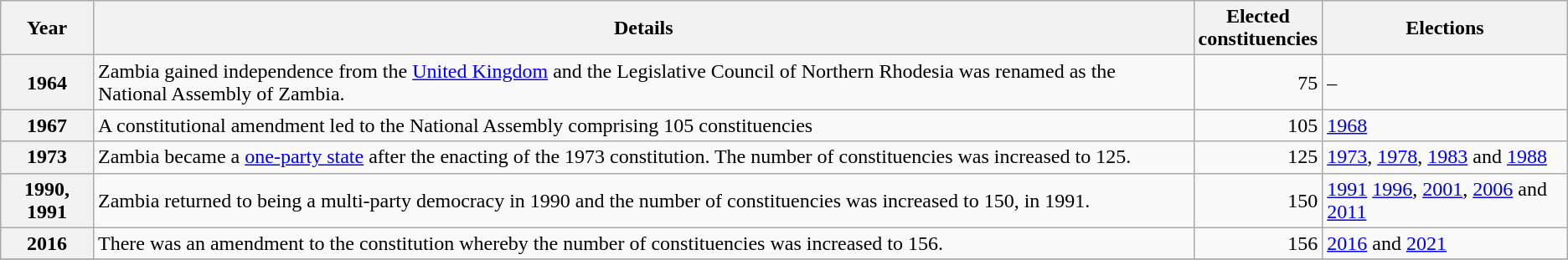<table class="wikitable sortable">
<tr>
<th scope=col>Year</th>
<th scope=col class=unsortable>Details</th>
<th scope=col>Elected<br>constituencies</th>
<th scope=col>Elections</th>
</tr>
<tr>
<th scope=row>1964</th>
<td>Zambia gained independence from the <a href='#'>United Kingdom</a> and the Legislative Council of Northern Rhodesia was renamed as the National Assembly of Zambia.</td>
<td align=right>75</td>
<td>–</td>
</tr>
<tr>
<th scope=row>1967</th>
<td>A constitutional amendment led to the National Assembly comprising 105 constituencies</td>
<td align=right>105</td>
<td><a href='#'>1968</a></td>
</tr>
<tr>
<th scope=row>1973</th>
<td>Zambia became a <a href='#'>one-party state</a> after the enacting of the 1973 constitution. The number of constituencies was increased to 125.</td>
<td align=right>125</td>
<td><a href='#'>1973</a>, <a href='#'>1978</a>, <a href='#'>1983</a> and <a href='#'>1988</a></td>
</tr>
<tr>
<th scope=row>1990, 1991</th>
<td>Zambia returned to being a multi-party democracy in 1990 and the number of constituencies was increased to 150, in 1991.</td>
<td align=right>150</td>
<td><a href='#'>1991</a> <a href='#'>1996</a>, <a href='#'>2001</a>, <a href='#'>2006</a> and <a href='#'>2011</a></td>
</tr>
<tr>
<th scope=row>2016</th>
<td>There was an amendment to the constitution whereby the number of constituencies was increased to 156.</td>
<td align=right>156</td>
<td><a href='#'>2016</a> and <a href='#'>2021</a></td>
</tr>
<tr>
</tr>
</table>
